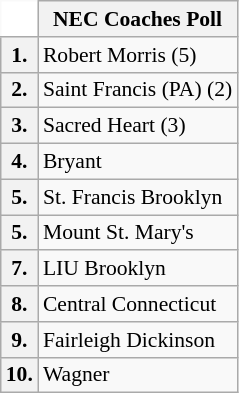<table class="wikitable" style="white-space:nowrap; font-size:90%;">
<tr>
<td ! colspan=1 style="background:white; border-top-style:hidden; border-left-style:hidden;"></td>
<th>NEC Coaches Poll</th>
</tr>
<tr>
<th>1.</th>
<td>Robert Morris (5)</td>
</tr>
<tr>
<th>2.</th>
<td>Saint Francis (PA) (2)</td>
</tr>
<tr>
<th>3.</th>
<td>Sacred Heart (3)</td>
</tr>
<tr>
<th>4.</th>
<td>Bryant</td>
</tr>
<tr>
<th>5.</th>
<td>St. Francis Brooklyn</td>
</tr>
<tr>
<th>5.</th>
<td>Mount St. Mary's</td>
</tr>
<tr>
<th>7.</th>
<td>LIU Brooklyn</td>
</tr>
<tr>
<th>8.</th>
<td>Central Connecticut</td>
</tr>
<tr>
<th>9.</th>
<td>Fairleigh Dickinson</td>
</tr>
<tr>
<th>10.</th>
<td>Wagner</td>
</tr>
</table>
